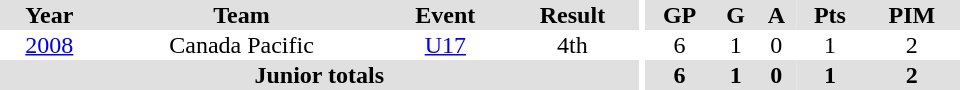<table border="0" cellpadding="1" cellspacing="0" ID="Table3" style="text-align:center; width:40em">
<tr ALIGN="center" bgcolor="#e0e0e0">
<th>Year</th>
<th>Team</th>
<th>Event</th>
<th>Result</th>
<th rowspan="99" bgcolor="#ffffff"></th>
<th>GP</th>
<th>G</th>
<th>A</th>
<th>Pts</th>
<th>PIM</th>
</tr>
<tr>
<td><a href='#'>2008</a></td>
<td>Canada Pacific</td>
<td><a href='#'>U17</a></td>
<td>4th</td>
<td>6</td>
<td>1</td>
<td>0</td>
<td>1</td>
<td>2</td>
</tr>
<tr ALIGN="center" bgcolor="#e0e0e0">
<th colspan=4>Junior totals</th>
<th>6</th>
<th>1</th>
<th>0</th>
<th>1</th>
<th>2</th>
</tr>
</table>
